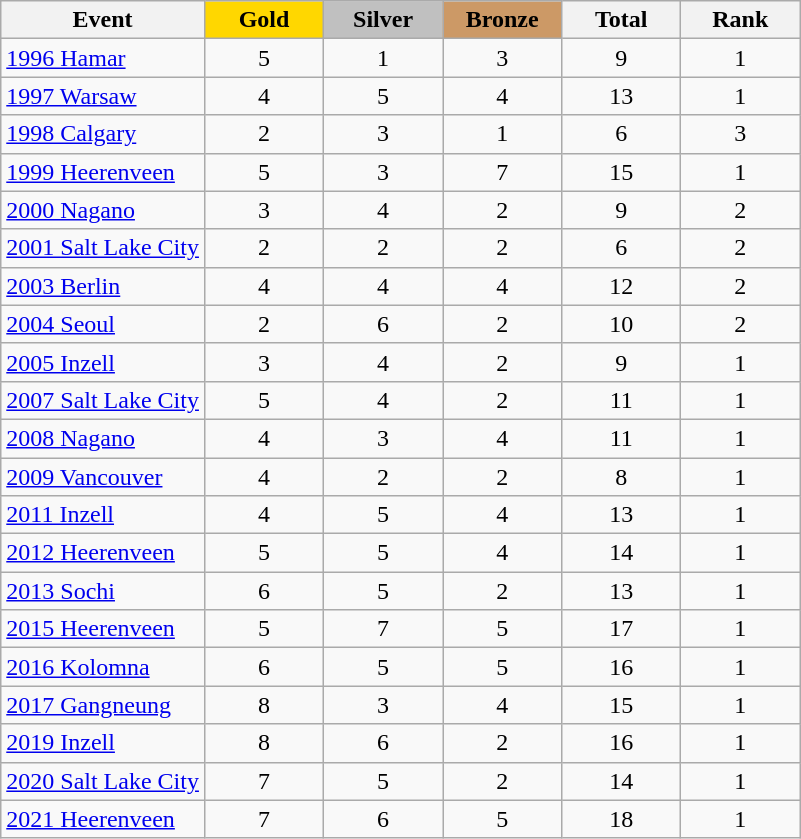<table class="wikitable sortable" border="1" style="text-align:center; font-size:100%;">
<tr>
<th style="width:15:em;">Event</th>
<td style="background:gold; width:4.5em; font-weight:bold;">Gold</td>
<td style="background:silver; width:4.5em; font-weight:bold;">Silver</td>
<td style="background:#cc9966; width:4.5em; font-weight:bold;">Bronze</td>
<th style="width:4.5em;">Total</th>
<th style="width:4.5em;">Rank</th>
</tr>
<tr>
<td align=left><a href='#'>1996 Hamar</a></td>
<td>5</td>
<td>1</td>
<td>3</td>
<td>9</td>
<td>1</td>
</tr>
<tr>
<td align=left><a href='#'>1997 Warsaw</a></td>
<td>4</td>
<td>5</td>
<td>4</td>
<td>13</td>
<td>1</td>
</tr>
<tr>
<td align=left><a href='#'>1998 Calgary</a></td>
<td>2</td>
<td>3</td>
<td>1</td>
<td>6</td>
<td>3</td>
</tr>
<tr>
<td align=left><a href='#'>1999 Heerenveen</a></td>
<td>5</td>
<td>3</td>
<td>7</td>
<td>15</td>
<td>1</td>
</tr>
<tr>
<td align=left><a href='#'>2000 Nagano</a></td>
<td>3</td>
<td>4</td>
<td>2</td>
<td>9</td>
<td>2</td>
</tr>
<tr>
<td align=left><a href='#'>2001 Salt Lake City</a></td>
<td>2</td>
<td>2</td>
<td>2</td>
<td>6</td>
<td>2</td>
</tr>
<tr>
<td align=left><a href='#'>2003 Berlin</a></td>
<td>4</td>
<td>4</td>
<td>4</td>
<td>12</td>
<td>2</td>
</tr>
<tr>
<td align=left><a href='#'>2004 Seoul</a></td>
<td>2</td>
<td>6</td>
<td>2</td>
<td>10</td>
<td>2</td>
</tr>
<tr>
<td align=left><a href='#'>2005 Inzell</a></td>
<td>3</td>
<td>4</td>
<td>2</td>
<td>9</td>
<td>1</td>
</tr>
<tr>
<td align=left><a href='#'>2007 Salt Lake City</a></td>
<td>5</td>
<td>4</td>
<td>2</td>
<td>11</td>
<td>1</td>
</tr>
<tr>
<td align=left><a href='#'>2008 Nagano</a></td>
<td>4</td>
<td>3</td>
<td>4</td>
<td>11</td>
<td>1</td>
</tr>
<tr>
<td align=left><a href='#'>2009 Vancouver</a></td>
<td>4</td>
<td>2</td>
<td>2</td>
<td>8</td>
<td>1</td>
</tr>
<tr>
<td align=left><a href='#'>2011 Inzell</a></td>
<td>4</td>
<td>5</td>
<td>4</td>
<td>13</td>
<td>1</td>
</tr>
<tr>
<td align=left><a href='#'>2012 Heerenveen</a></td>
<td>5</td>
<td>5</td>
<td>4</td>
<td>14</td>
<td>1</td>
</tr>
<tr>
<td align=left><a href='#'>2013 Sochi</a></td>
<td>6</td>
<td>5</td>
<td>2</td>
<td>13</td>
<td>1</td>
</tr>
<tr>
<td align=left><a href='#'>2015 Heerenveen</a></td>
<td>5</td>
<td>7</td>
<td>5</td>
<td>17</td>
<td>1</td>
</tr>
<tr>
<td align=left><a href='#'>2016 Kolomna</a></td>
<td>6</td>
<td>5</td>
<td>5</td>
<td>16</td>
<td>1</td>
</tr>
<tr>
<td align=left><a href='#'>2017 Gangneung</a></td>
<td>8</td>
<td>3</td>
<td>4</td>
<td>15</td>
<td>1</td>
</tr>
<tr>
<td align=left><a href='#'>2019 Inzell</a></td>
<td>8</td>
<td>6</td>
<td>2</td>
<td>16</td>
<td>1</td>
</tr>
<tr>
<td align=left><a href='#'>2020 Salt Lake City</a></td>
<td>7</td>
<td>5</td>
<td>2</td>
<td>14</td>
<td>1</td>
</tr>
<tr>
<td align=left><a href='#'>2021 Heerenveen</a></td>
<td>7</td>
<td>6</td>
<td>5</td>
<td>18</td>
<td>1</td>
</tr>
</table>
